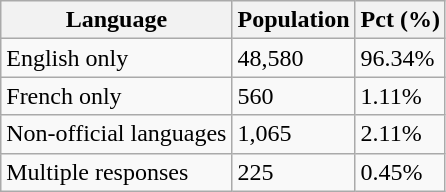<table class="wikitable">
<tr>
<th>Language</th>
<th>Population</th>
<th>Pct (%)</th>
</tr>
<tr>
<td>English only</td>
<td>48,580</td>
<td>96.34%</td>
</tr>
<tr>
<td>French only</td>
<td>560</td>
<td>1.11%</td>
</tr>
<tr>
<td>Non-official languages</td>
<td>1,065</td>
<td>2.11%</td>
</tr>
<tr>
<td>Multiple responses</td>
<td>225</td>
<td>0.45%</td>
</tr>
</table>
